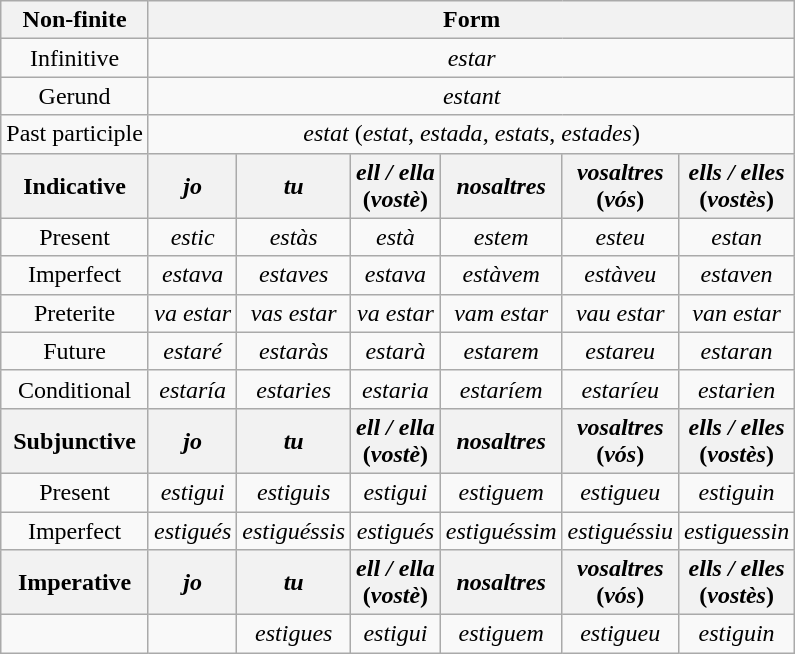<table class="wikitable">
<tr>
<th>Non-finite</th>
<th colspan="6">Form</th>
</tr>
<tr align="center">
<td>Infinitive</td>
<td colspan="6"><em>estar</em></td>
</tr>
<tr align="center">
<td>Gerund</td>
<td colspan="6"><em>estant</em></td>
</tr>
<tr align="center">
<td>Past participle</td>
<td colspan="6"><em>estat</em> (<em>estat</em>, <em>estada</em>, <em>estats</em>, <em>estades</em>)</td>
</tr>
<tr align="center">
<th>Indicative</th>
<th><em>jo</em></th>
<th><em>tu</em></th>
<th><em>ell / ella</em><br>(<em>vostè</em>)</th>
<th><em>nosaltres</em></th>
<th><em>vosaltres</em><br>(<em>vós</em>)</th>
<th><em>ells / elles</em><br>(<em>vostès</em>)</th>
</tr>
<tr align="center">
<td>Present</td>
<td><em>estic</em></td>
<td><em>estàs</em></td>
<td><em>està</em></td>
<td><em>estem</em></td>
<td><em>esteu</em></td>
<td><em>estan</em></td>
</tr>
<tr align="center">
<td>Imperfect</td>
<td><em>estava</em></td>
<td><em>estaves</em></td>
<td><em>estava</em></td>
<td><em>estàvem</em></td>
<td><em>estàveu</em></td>
<td><em>estaven</em></td>
</tr>
<tr align="center">
<td>Preterite</td>
<td><em>va estar</em></td>
<td><em>vas estar</em></td>
<td><em>va estar</em></td>
<td><em>vam estar</em></td>
<td><em>vau estar</em></td>
<td><em>van estar</em></td>
</tr>
<tr align="center">
<td>Future</td>
<td><em>estaré</em></td>
<td><em>estaràs</em></td>
<td><em>estarà</em></td>
<td><em>estarem</em></td>
<td><em>estareu</em></td>
<td><em>estaran</em></td>
</tr>
<tr align="center">
<td>Conditional</td>
<td><em>estaría</em></td>
<td><em>estaries</em></td>
<td><em>estaria</em></td>
<td><em>estaríem</em></td>
<td><em>estaríeu</em></td>
<td><em>estarien</em></td>
</tr>
<tr align="center">
<th>Subjunctive</th>
<th><em>jo</em></th>
<th><em>tu</em></th>
<th><em>ell / ella</em><br>(<em>vostè</em>)</th>
<th><em>nosaltres</em></th>
<th><em>vosaltres</em><br>(<em>vós</em>)</th>
<th><em>ells / elles</em><br>(<em>vostès</em>)</th>
</tr>
<tr align="center">
<td>Present</td>
<td><em>estigui</em></td>
<td><em>estiguis</em></td>
<td><em>estigui</em></td>
<td><em>estiguem</em></td>
<td><em>estigueu</em></td>
<td><em>estiguin</em></td>
</tr>
<tr align="center">
<td>Imperfect</td>
<td><em>estigués</em></td>
<td><em>estiguéssis</em></td>
<td><em>estigués</em></td>
<td><em>estiguéssim</em></td>
<td><em>estiguéssiu</em></td>
<td><em>estiguessin</em></td>
</tr>
<tr align="center">
<th>Imperative</th>
<th><em>jo</em></th>
<th><em>tu</em></th>
<th><em>ell / ella</em><br>(<em>vostè</em>)</th>
<th><em>nosaltres</em></th>
<th><em>vosaltres</em><br>(<em>vós</em>)</th>
<th><em>ells / elles</em><br>(<em>vostès</em>)</th>
</tr>
<tr align="center">
<td> </td>
<td> </td>
<td><em>estigues</em></td>
<td><em>estigui</em></td>
<td><em>estiguem</em></td>
<td><em>estigueu</em></td>
<td><em>estiguin</em></td>
</tr>
</table>
